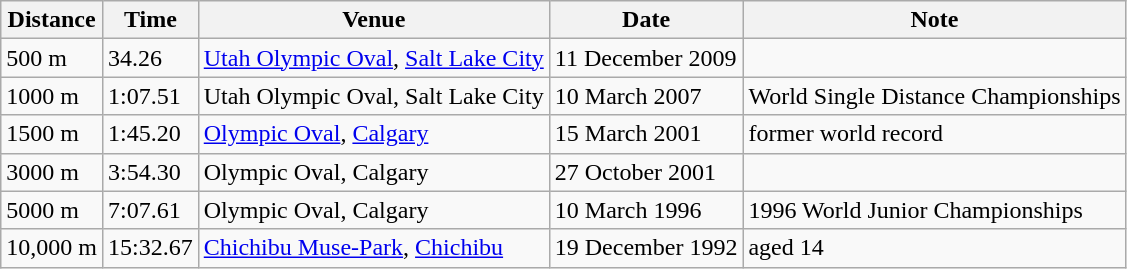<table class=wikitable>
<tr>
<th>Distance</th>
<th>Time</th>
<th>Venue</th>
<th>Date</th>
<th>Note</th>
</tr>
<tr>
<td>500 m</td>
<td>34.26</td>
<td><a href='#'>Utah Olympic Oval</a>, <a href='#'>Salt Lake City</a></td>
<td>11 December 2009</td>
<td></td>
</tr>
<tr>
<td>1000 m</td>
<td>1:07.51</td>
<td>Utah Olympic Oval, Salt Lake City</td>
<td>10 March 2007</td>
<td>World Single Distance Championships</td>
</tr>
<tr>
<td>1500 m</td>
<td>1:45.20</td>
<td><a href='#'>Olympic Oval</a>, <a href='#'>Calgary</a></td>
<td>15 March 2001</td>
<td>former world record</td>
</tr>
<tr>
<td>3000 m</td>
<td>3:54.30</td>
<td>Olympic Oval, Calgary</td>
<td>27 October 2001</td>
<td></td>
</tr>
<tr>
<td>5000 m</td>
<td>7:07.61</td>
<td>Olympic Oval, Calgary</td>
<td>10 March 1996</td>
<td>1996 World Junior Championships</td>
</tr>
<tr>
<td>10,000 m</td>
<td>15:32.67</td>
<td><a href='#'>Chichibu Muse-Park</a>, <a href='#'>Chichibu</a></td>
<td>19 December 1992</td>
<td>aged 14</td>
</tr>
</table>
